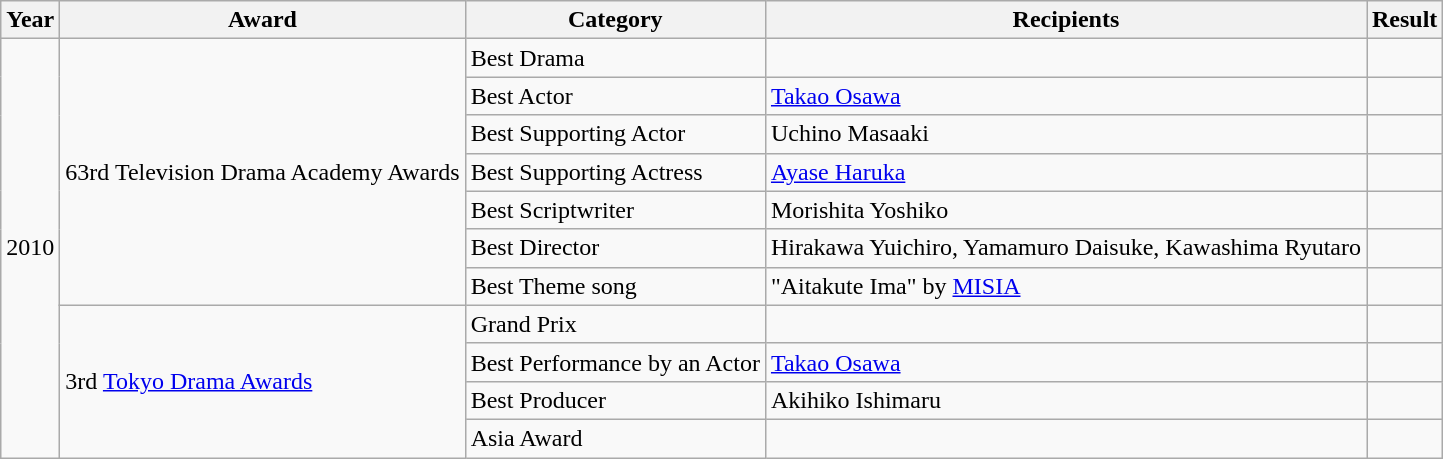<table class="wikitable">
<tr>
<th>Year</th>
<th>Award</th>
<th>Category</th>
<th>Recipients</th>
<th>Result</th>
</tr>
<tr>
<td rowspan=11>2010</td>
<td rowspan=7>63rd Television Drama Academy Awards</td>
<td>Best Drama</td>
<td></td>
<td></td>
</tr>
<tr>
<td>Best Actor</td>
<td><a href='#'>Takao Osawa</a></td>
<td></td>
</tr>
<tr>
<td>Best Supporting Actor</td>
<td>Uchino Masaaki</td>
<td></td>
</tr>
<tr>
<td>Best Supporting Actress</td>
<td><a href='#'>Ayase Haruka</a></td>
<td></td>
</tr>
<tr>
<td>Best Scriptwriter</td>
<td>Morishita Yoshiko</td>
<td></td>
</tr>
<tr>
<td>Best Director</td>
<td>Hirakawa Yuichiro, Yamamuro Daisuke, Kawashima Ryutaro</td>
<td></td>
</tr>
<tr>
<td>Best Theme song</td>
<td>"Aitakute Ima" by <a href='#'>MISIA</a></td>
<td></td>
</tr>
<tr>
<td rowspan=4>3rd <a href='#'>Tokyo Drama Awards</a></td>
<td>Grand Prix</td>
<td></td>
<td></td>
</tr>
<tr>
<td>Best Performance by an Actor</td>
<td><a href='#'>Takao Osawa</a></td>
<td></td>
</tr>
<tr>
<td>Best Producer</td>
<td>Akihiko Ishimaru</td>
<td></td>
</tr>
<tr>
<td>Asia Award</td>
<td></td>
<td></td>
</tr>
</table>
